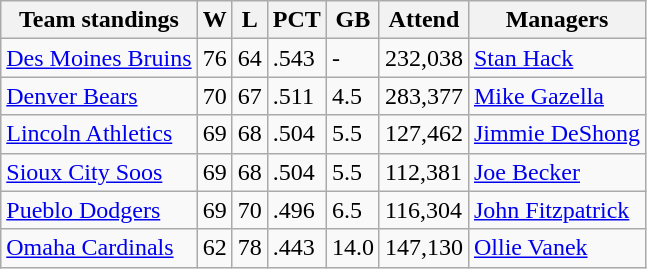<table class="wikitable">
<tr>
<th>Team standings</th>
<th>W</th>
<th>L</th>
<th>PCT</th>
<th>GB</th>
<th>Attend</th>
<th>Managers</th>
</tr>
<tr>
<td><a href='#'>Des Moines Bruins</a></td>
<td>76</td>
<td>64</td>
<td>.543</td>
<td>-</td>
<td>232,038</td>
<td><a href='#'>Stan Hack</a></td>
</tr>
<tr>
<td><a href='#'>Denver Bears</a></td>
<td>70</td>
<td>67</td>
<td>.511</td>
<td>4.5</td>
<td>283,377</td>
<td><a href='#'>Mike Gazella</a></td>
</tr>
<tr>
<td><a href='#'>Lincoln Athletics</a></td>
<td>69</td>
<td>68</td>
<td>.504</td>
<td>5.5</td>
<td>127,462</td>
<td><a href='#'>Jimmie DeShong</a></td>
</tr>
<tr>
<td><a href='#'>Sioux City Soos</a></td>
<td>69</td>
<td>68</td>
<td>.504</td>
<td>5.5</td>
<td>112,381</td>
<td><a href='#'>Joe Becker</a></td>
</tr>
<tr>
<td><a href='#'>Pueblo Dodgers</a></td>
<td>69</td>
<td>70</td>
<td>.496</td>
<td>6.5</td>
<td>116,304</td>
<td><a href='#'>John Fitzpatrick</a></td>
</tr>
<tr>
<td><a href='#'>Omaha Cardinals</a></td>
<td>62</td>
<td>78</td>
<td>.443</td>
<td>14.0</td>
<td>147,130</td>
<td><a href='#'>Ollie Vanek</a></td>
</tr>
</table>
